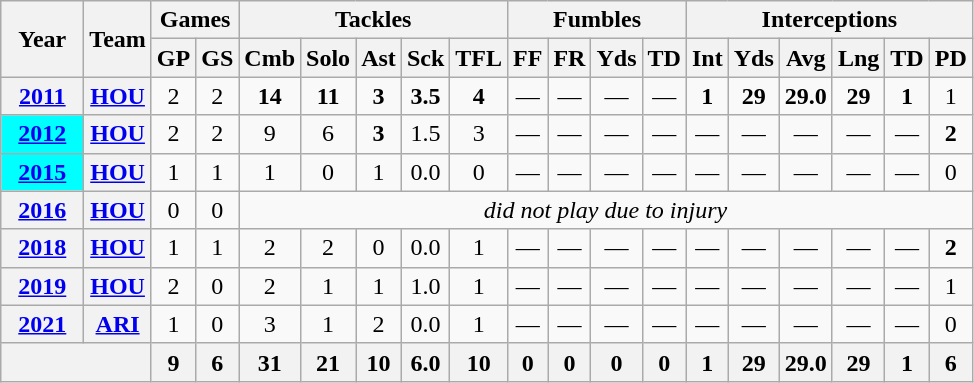<table class="wikitable" style="text-align:center;">
<tr>
<th rowspan="2">Year</th>
<th rowspan="2">Team</th>
<th colspan="2">Games</th>
<th colspan="5">Tackles</th>
<th colspan="4">Fumbles</th>
<th colspan="6">Interceptions</th>
</tr>
<tr>
<th>GP</th>
<th>GS</th>
<th>Cmb</th>
<th>Solo</th>
<th>Ast</th>
<th>Sck</th>
<th>TFL</th>
<th>FF</th>
<th>FR</th>
<th>Yds</th>
<th>TD</th>
<th>Int</th>
<th>Yds</th>
<th>Avg</th>
<th>Lng</th>
<th>TD</th>
<th>PD</th>
</tr>
<tr>
<th><a href='#'>2011</a></th>
<th><a href='#'>HOU</a></th>
<td>2</td>
<td>2</td>
<td><strong>14</strong></td>
<td><strong>11</strong></td>
<td><strong>3</strong></td>
<td><strong>3.5</strong></td>
<td><strong>4</strong></td>
<td>—</td>
<td>—</td>
<td>—</td>
<td>—</td>
<td><strong>1</strong></td>
<td><strong>29</strong></td>
<td><strong>29.0</strong></td>
<td><strong>29</strong></td>
<td><strong>1</strong></td>
<td>1</td>
</tr>
<tr>
<th style="background:#00ffff; width:3em"><a href='#'>2012</a></th>
<th><a href='#'>HOU</a></th>
<td>2</td>
<td>2</td>
<td>9</td>
<td>6</td>
<td><strong>3</strong></td>
<td>1.5</td>
<td>3</td>
<td>—</td>
<td>—</td>
<td>—</td>
<td>—</td>
<td>—</td>
<td>—</td>
<td>—</td>
<td>—</td>
<td>—</td>
<td><strong>2</strong></td>
</tr>
<tr>
<th style="background:#00ffff"><a href='#'>2015</a></th>
<th><a href='#'>HOU</a></th>
<td>1</td>
<td>1</td>
<td>1</td>
<td>0</td>
<td>1</td>
<td>0.0</td>
<td>0</td>
<td>—</td>
<td>—</td>
<td>—</td>
<td>—</td>
<td>—</td>
<td>—</td>
<td>—</td>
<td>—</td>
<td>—</td>
<td>0</td>
</tr>
<tr>
<th><a href='#'>2016</a></th>
<th><a href='#'>HOU</a></th>
<td>0</td>
<td>0</td>
<td colspan="15"><em>did not play due to injury</em></td>
</tr>
<tr>
<th><a href='#'>2018</a></th>
<th><a href='#'>HOU</a></th>
<td>1</td>
<td>1</td>
<td>2</td>
<td>2</td>
<td>0</td>
<td>0.0</td>
<td>1</td>
<td>—</td>
<td>—</td>
<td>—</td>
<td>—</td>
<td>—</td>
<td>—</td>
<td>—</td>
<td>—</td>
<td>—</td>
<td><strong>2</strong></td>
</tr>
<tr>
<th><a href='#'>2019</a></th>
<th><a href='#'>HOU</a></th>
<td>2</td>
<td>0</td>
<td>2</td>
<td>1</td>
<td>1</td>
<td>1.0</td>
<td>1</td>
<td>—</td>
<td>—</td>
<td>—</td>
<td>—</td>
<td>—</td>
<td>—</td>
<td>—</td>
<td>—</td>
<td>—</td>
<td>1</td>
</tr>
<tr>
<th><a href='#'>2021</a></th>
<th><a href='#'>ARI</a></th>
<td>1</td>
<td>0</td>
<td>3</td>
<td>1</td>
<td>2</td>
<td>0.0</td>
<td>1</td>
<td>—</td>
<td>—</td>
<td>—</td>
<td>—</td>
<td>—</td>
<td>—</td>
<td>—</td>
<td>—</td>
<td>—</td>
<td>0</td>
</tr>
<tr>
<th colspan="2"></th>
<th>9</th>
<th>6</th>
<th>31</th>
<th>21</th>
<th>10</th>
<th>6.0</th>
<th>10</th>
<th>0</th>
<th>0</th>
<th>0</th>
<th>0</th>
<th>1</th>
<th>29</th>
<th>29.0</th>
<th>29</th>
<th>1</th>
<th>6</th>
</tr>
</table>
